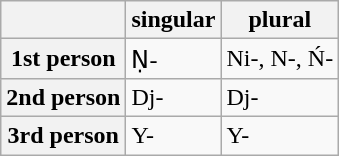<table class="wikitable">
<tr>
<th></th>
<th>singular</th>
<th>plural</th>
</tr>
<tr>
<th>1st person</th>
<td>Ṇ-</td>
<td>Ni-, N-, Ń-</td>
</tr>
<tr>
<th>2nd person</th>
<td>Dj-</td>
<td>Dj-</td>
</tr>
<tr>
<th>3rd person</th>
<td>Y-</td>
<td>Y-</td>
</tr>
</table>
